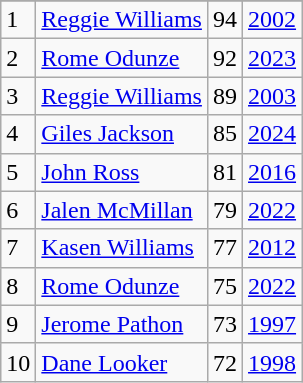<table class="wikitable">
<tr>
</tr>
<tr>
<td>1</td>
<td><a href='#'>Reggie Williams</a></td>
<td>94</td>
<td><a href='#'>2002</a></td>
</tr>
<tr>
<td>2</td>
<td><a href='#'>Rome Odunze</a></td>
<td>92</td>
<td><a href='#'>2023</a></td>
</tr>
<tr>
<td>3</td>
<td><a href='#'>Reggie Williams</a></td>
<td>89</td>
<td><a href='#'>2003</a></td>
</tr>
<tr>
<td>4</td>
<td><a href='#'>Giles Jackson</a></td>
<td>85</td>
<td><a href='#'>2024</a></td>
</tr>
<tr>
<td>5</td>
<td><a href='#'>John Ross</a></td>
<td>81</td>
<td><a href='#'>2016</a></td>
</tr>
<tr>
<td>6</td>
<td><a href='#'>Jalen McMillan</a></td>
<td>79</td>
<td><a href='#'>2022</a></td>
</tr>
<tr>
<td>7</td>
<td><a href='#'>Kasen Williams</a></td>
<td>77</td>
<td><a href='#'>2012</a></td>
</tr>
<tr>
<td>8</td>
<td><a href='#'>Rome Odunze</a></td>
<td>75</td>
<td><a href='#'>2022</a></td>
</tr>
<tr>
<td>9</td>
<td><a href='#'>Jerome Pathon</a></td>
<td>73</td>
<td><a href='#'>1997</a></td>
</tr>
<tr>
<td>10</td>
<td><a href='#'>Dane Looker</a></td>
<td>72</td>
<td><a href='#'>1998</a></td>
</tr>
</table>
